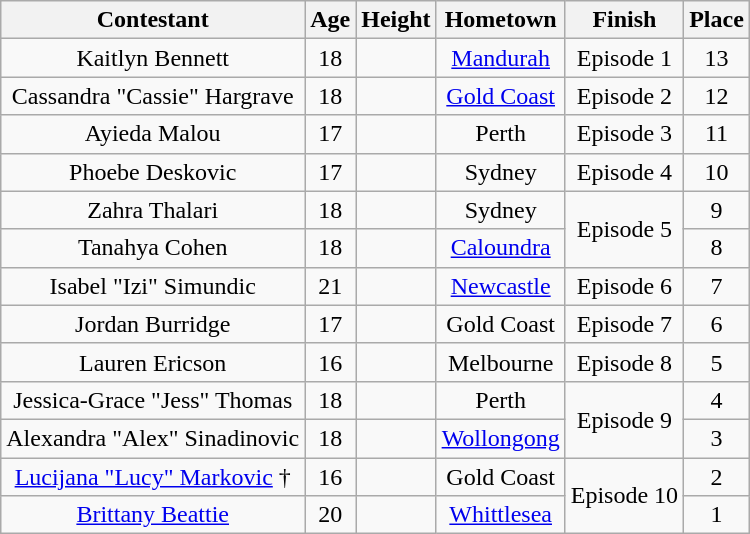<table class="wikitable sortable" style="text-align:center;">
<tr>
<th>Contestant</th>
<th>Age</th>
<th>Height</th>
<th>Hometown</th>
<th>Finish</th>
<th>Place</th>
</tr>
<tr>
<td>Kaitlyn Bennett</td>
<td>18</td>
<td></td>
<td><a href='#'>Mandurah</a></td>
<td>Episode 1</td>
<td>13</td>
</tr>
<tr>
<td>Cassandra "Cassie" Hargrave</td>
<td>18</td>
<td></td>
<td><a href='#'>Gold Coast</a></td>
<td>Episode 2</td>
<td>12</td>
</tr>
<tr>
<td>Ayieda Malou</td>
<td>17</td>
<td></td>
<td>Perth</td>
<td>Episode 3</td>
<td>11</td>
</tr>
<tr>
<td>Phoebe Deskovic</td>
<td>17</td>
<td></td>
<td>Sydney</td>
<td>Episode 4</td>
<td>10</td>
</tr>
<tr>
<td>Zahra Thalari</td>
<td>18</td>
<td></td>
<td>Sydney</td>
<td rowspan="2">Episode 5</td>
<td>9</td>
</tr>
<tr>
<td>Tanahya Cohen</td>
<td>18</td>
<td></td>
<td><a href='#'>Caloundra</a></td>
<td>8</td>
</tr>
<tr>
<td>Isabel "Izi" Simundic</td>
<td>21</td>
<td></td>
<td><a href='#'>Newcastle</a></td>
<td>Episode 6</td>
<td>7</td>
</tr>
<tr>
<td>Jordan Burridge</td>
<td>17</td>
<td></td>
<td>Gold Coast</td>
<td>Episode 7</td>
<td>6</td>
</tr>
<tr>
<td>Lauren Ericson</td>
<td>16</td>
<td></td>
<td>Melbourne</td>
<td>Episode 8</td>
<td>5</td>
</tr>
<tr>
<td>Jessica-Grace "Jess" Thomas</td>
<td>18</td>
<td></td>
<td>Perth</td>
<td rowspan="2">Episode 9</td>
<td>4</td>
</tr>
<tr>
<td>Alexandra "Alex" Sinadinovic</td>
<td>18</td>
<td></td>
<td><a href='#'>Wollongong</a></td>
<td>3</td>
</tr>
<tr>
<td><a href='#'>Lucijana "Lucy" Markovic</a> †</td>
<td>16</td>
<td></td>
<td>Gold Coast</td>
<td rowspan="2">Episode 10</td>
<td>2</td>
</tr>
<tr>
<td><a href='#'>Brittany Beattie</a></td>
<td>20</td>
<td></td>
<td><a href='#'>Whittlesea</a></td>
<td>1</td>
</tr>
</table>
